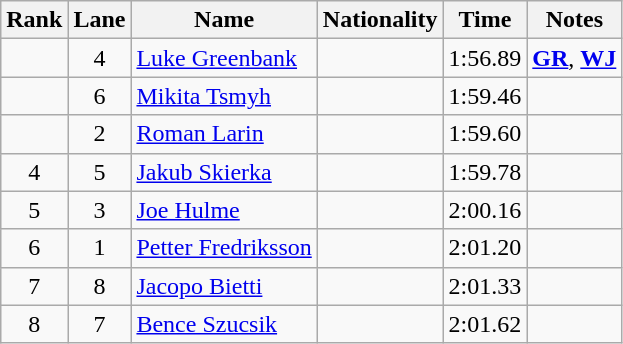<table class='wikitable sortable' style='text-align:center'>
<tr>
<th>Rank</th>
<th>Lane</th>
<th>Name</th>
<th>Nationality</th>
<th>Time</th>
<th>Notes</th>
</tr>
<tr>
<td></td>
<td>4</td>
<td align=left><a href='#'>Luke Greenbank</a></td>
<td align=left></td>
<td>1:56.89</td>
<td><a href='#'><strong>GR</strong></a>, <a href='#'><strong>WJ</strong></a></td>
</tr>
<tr>
<td></td>
<td>6</td>
<td align=left><a href='#'>Mikita Tsmyh</a></td>
<td align=left></td>
<td>1:59.46</td>
<td></td>
</tr>
<tr>
<td></td>
<td>2</td>
<td align=left><a href='#'>Roman Larin</a></td>
<td align=left></td>
<td>1:59.60</td>
<td></td>
</tr>
<tr>
<td>4</td>
<td>5</td>
<td align=left><a href='#'>Jakub Skierka</a></td>
<td align=left></td>
<td>1:59.78</td>
<td></td>
</tr>
<tr>
<td>5</td>
<td>3</td>
<td align=left><a href='#'>Joe Hulme</a></td>
<td align=left></td>
<td>2:00.16</td>
<td></td>
</tr>
<tr>
<td>6</td>
<td>1</td>
<td align=left><a href='#'>Petter Fredriksson</a></td>
<td align=left></td>
<td>2:01.20</td>
<td></td>
</tr>
<tr>
<td>7</td>
<td>8</td>
<td align=left><a href='#'>Jacopo Bietti</a></td>
<td align=left></td>
<td>2:01.33</td>
<td></td>
</tr>
<tr>
<td>8</td>
<td>7</td>
<td align=left><a href='#'>Bence Szucsik</a></td>
<td align=left></td>
<td>2:01.62</td>
<td></td>
</tr>
</table>
